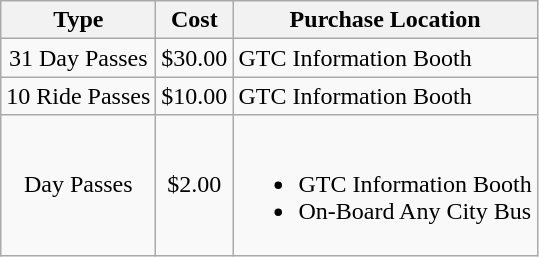<table class="wikitable">
<tr>
<th>Type</th>
<th>Cost</th>
<th>Purchase Location</th>
</tr>
<tr align="center">
<td>31 Day Passes</td>
<td>$30.00</td>
<td align="left">GTC Information Booth</td>
</tr>
<tr align="center">
<td>10 Ride Passes</td>
<td>$10.00</td>
<td align="left">GTC Information Booth</td>
</tr>
<tr align="center">
<td>Day Passes</td>
<td>$2.00</td>
<td align="left"><br><ul><li>GTC Information Booth</li><li>On-Board Any City Bus</li></ul></td>
</tr>
</table>
